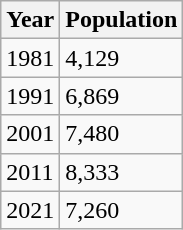<table class=wikitable>
<tr>
<th>Year</th>
<th>Population</th>
</tr>
<tr>
<td>1981</td>
<td>4,129</td>
</tr>
<tr>
<td>1991</td>
<td>6,869</td>
</tr>
<tr>
<td>2001</td>
<td>7,480</td>
</tr>
<tr>
<td>2011</td>
<td>8,333</td>
</tr>
<tr>
<td>2021</td>
<td>7,260</td>
</tr>
</table>
